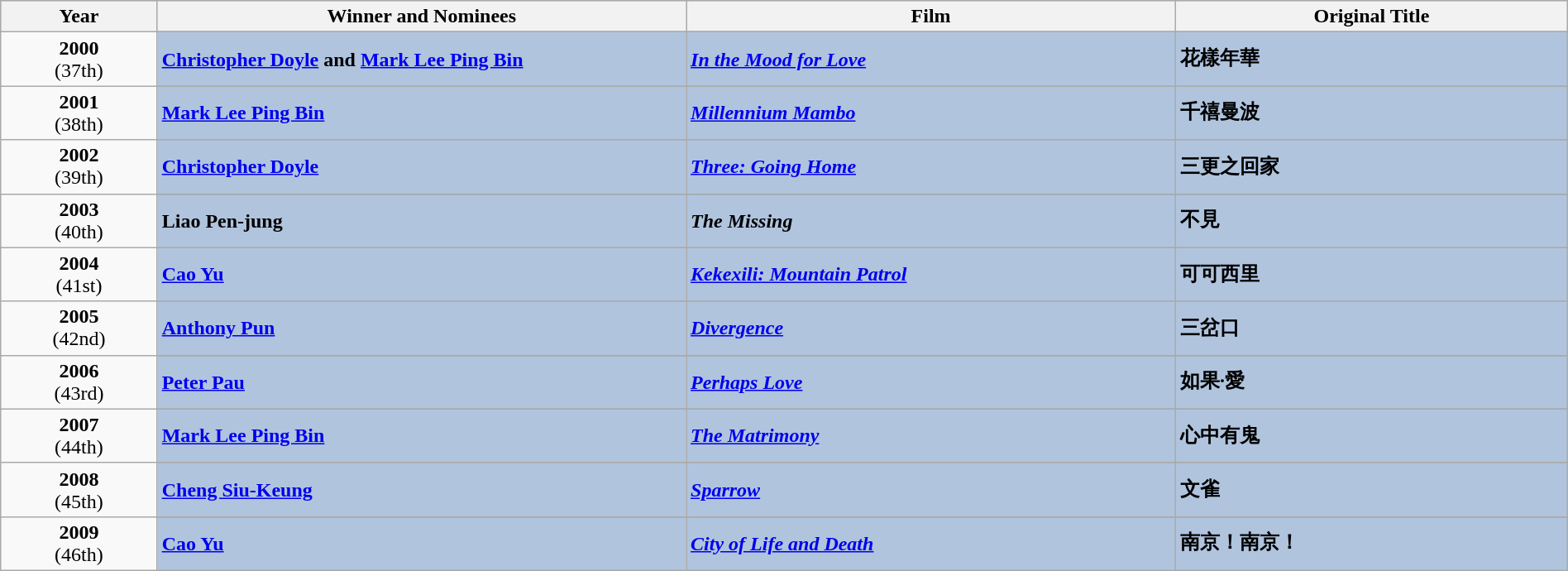<table class="wikitable" style="width:100%;" cellpadding="5">
<tr style="background:#bebebe;">
<th style="width:8%;">Year</th>
<th style="width:27%;">Winner and Nominees</th>
<th style="width:25%;">Film</th>
<th style="width:20%;">Original Title</th>
</tr>
<tr>
<td rowspan="2" style="text-align:center"><strong>2000</strong><br>(37th)</td>
</tr>
<tr style="background:#B0C4DE;">
<td><strong><a href='#'>Christopher Doyle</a> and <a href='#'>Mark Lee Ping Bin</a></strong></td>
<td><strong><em><a href='#'>In the Mood for Love</a></em></strong></td>
<td><strong>花樣年華</strong></td>
</tr>
<tr>
<td rowspan="2" style="text-align:center"><strong>2001</strong><br>(38th)</td>
</tr>
<tr style="background:#B0C4DE;">
<td><strong><a href='#'>Mark Lee Ping Bin</a></strong></td>
<td><strong><em><a href='#'>Millennium Mambo</a></em></strong></td>
<td><strong>千禧曼波</strong></td>
</tr>
<tr>
<td rowspan="2" style="text-align:center"><strong>2002</strong><br>(39th)</td>
</tr>
<tr style="background:#B0C4DE;">
<td><strong><a href='#'>Christopher Doyle</a></strong></td>
<td><strong><em><a href='#'>Three: Going Home</a></em></strong></td>
<td><strong>三更之回家</strong></td>
</tr>
<tr>
<td rowspan="2" style="text-align:center"><strong>2003</strong><br>(40th)</td>
</tr>
<tr style="background:#B0C4DE;">
<td><strong>Liao Pen-jung</strong></td>
<td><strong><em>The Missing</em></strong></td>
<td><strong>不見</strong></td>
</tr>
<tr>
<td rowspan="2" style="text-align:center"><strong>2004</strong><br>(41st)</td>
</tr>
<tr style="background:#B0C4DE;">
<td><strong><a href='#'>Cao Yu</a></strong></td>
<td><strong><em><a href='#'>Kekexili: Mountain Patrol</a></em></strong></td>
<td><strong>可可西里</strong></td>
</tr>
<tr>
<td rowspan="2" style="text-align:center"><strong>2005</strong><br>(42nd)</td>
</tr>
<tr style="background:#B0C4DE;">
<td><strong><a href='#'>Anthony Pun</a></strong></td>
<td><strong><em><a href='#'>Divergence</a></em></strong></td>
<td><strong>三岔口</strong></td>
</tr>
<tr>
<td rowspan="2" style="text-align:center"><strong>2006</strong><br>(43rd)</td>
</tr>
<tr style="background:#B0C4DE;">
<td><strong><a href='#'>Peter Pau</a></strong></td>
<td><strong><em><a href='#'>Perhaps Love</a></em></strong></td>
<td><strong>如果·愛</strong></td>
</tr>
<tr>
<td rowspan="2" style="text-align:center"><strong>2007</strong><br>(44th)</td>
</tr>
<tr style="background:#B0C4DE;">
<td><strong><a href='#'>Mark Lee Ping Bin</a></strong></td>
<td><strong><em><a href='#'>The Matrimony</a></em></strong></td>
<td><strong>心中有鬼</strong></td>
</tr>
<tr>
<td rowspan="2" style="text-align:center"><strong>2008</strong><br>(45th)</td>
</tr>
<tr style="background:#B0C4DE;">
<td><strong><a href='#'>Cheng Siu-Keung</a></strong></td>
<td><strong><em><a href='#'>Sparrow</a></em></strong></td>
<td><strong>文雀</strong></td>
</tr>
<tr>
<td rowspan="2" style="text-align:center"><strong>2009</strong><br>(46th)</td>
</tr>
<tr style="background:#B0C4DE;">
<td><strong><a href='#'>Cao Yu</a></strong></td>
<td><strong><em><a href='#'>City of Life and Death</a></em></strong></td>
<td><strong>南京！南京！</strong></td>
</tr>
</table>
